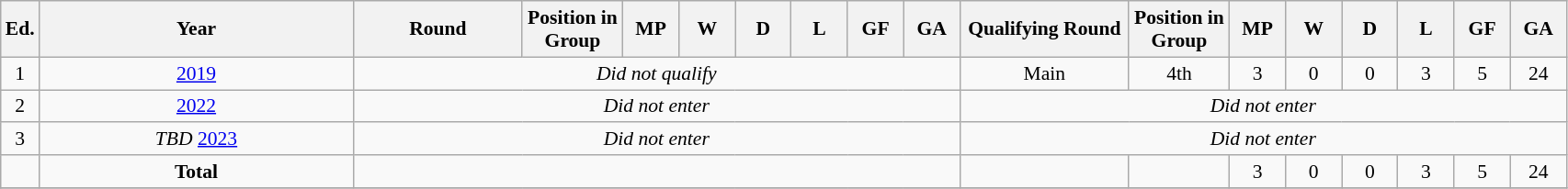<table class="wikitable" style="text-align: center;font-size:90%;">
<tr>
<th width="16">Ed.</th>
<th width="221">Year</th>
<th width="116">Round</th>
<th width="66">Position in Group</th>
<th width="34">MP</th>
<th width="34">W</th>
<th width="34">D</th>
<th width="34">L</th>
<th width="34">GF</th>
<th width="34">GA</th>
<th width="116">Qualifying Round</th>
<th width="66">Position in Group</th>
<th width="34">MP</th>
<th width="34">W</th>
<th width="34">D</th>
<th width="34">L</th>
<th width="34">GF</th>
<th width="34">GA</th>
</tr>
<tr>
<td>1</td>
<td> <a href='#'>2019</a></td>
<td rowspan=1 colspan=8><em>Did not qualify</em></td>
<td>Main</td>
<td>4th</td>
<td>3</td>
<td>0</td>
<td>0</td>
<td>3</td>
<td>5</td>
<td>24</td>
</tr>
<tr>
<td>2</td>
<td> <a href='#'>2022</a></td>
<td rowspan=1 colspan=8><em>Did not enter</em></td>
<td rowspan=1 colspan=8><em>Did not enter</em></td>
</tr>
<tr>
<td>3</td>
<td><em>TBD</em> <a href='#'>2023</a></td>
<td rowspan=1 colspan=8><em>Did not enter</em></td>
<td rowspan=1 colspan=8><em>Did not enter</em></td>
</tr>
<tr>
<td></td>
<td><strong>Total</strong></td>
<td rowspan=1 colspan=8></td>
<td></td>
<td></td>
<td>3</td>
<td>0</td>
<td>0</td>
<td>3</td>
<td>5</td>
<td>24</td>
</tr>
<tr>
</tr>
</table>
